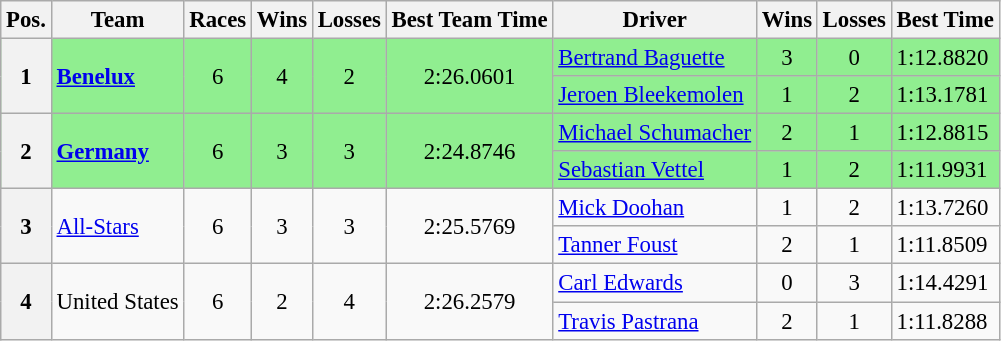<table class="wikitable" style="font-size: 95%;">
<tr>
<th>Pos.</th>
<th>Team</th>
<th>Races</th>
<th>Wins</th>
<th>Losses</th>
<th>Best Team Time</th>
<th>Driver</th>
<th>Wins</th>
<th>Losses</th>
<th>Best Time</th>
</tr>
<tr style="background:lightgreen;">
<th rowspan=2>1</th>
<td rowspan=2> <strong><a href='#'>Benelux</a></strong></td>
<td rowspan=2 align=center>6</td>
<td rowspan=2 align=center>4</td>
<td rowspan=2 align=center>2</td>
<td rowspan=2 align=center>2:26.0601</td>
<td> <a href='#'>Bertrand Baguette</a></td>
<td align=center>3</td>
<td align=center>0</td>
<td>1:12.8820</td>
</tr>
<tr style="background:lightgreen;">
<td> <a href='#'>Jeroen Bleekemolen</a></td>
<td align=center>1</td>
<td align=center>2</td>
<td>1:13.1781</td>
</tr>
<tr style="background:lightgreen;">
<th rowspan=2>2</th>
<td rowspan=2> <strong><a href='#'>Germany</a></strong></td>
<td rowspan=2 align=center>6</td>
<td rowspan=2 align=center>3</td>
<td rowspan=2 align=center>3</td>
<td rowspan=2 align=center>2:24.8746</td>
<td> <a href='#'>Michael Schumacher</a></td>
<td align=center>2</td>
<td align=center>1</td>
<td>1:12.8815</td>
</tr>
<tr style="background:lightgreen;">
<td> <a href='#'>Sebastian Vettel</a></td>
<td align=center>1</td>
<td align=center>2</td>
<td>1:11.9931</td>
</tr>
<tr>
<th rowspan=2>3</th>
<td rowspan=2> <a href='#'>All-Stars</a></td>
<td rowspan=2 align=center>6</td>
<td rowspan=2 align=center>3</td>
<td rowspan=2 align=center>3</td>
<td rowspan=2 align=center>2:25.5769</td>
<td> <a href='#'>Mick Doohan</a></td>
<td align=center>1</td>
<td align=center>2</td>
<td>1:13.7260</td>
</tr>
<tr>
<td> <a href='#'>Tanner Foust</a></td>
<td align=center>2</td>
<td align=center>1</td>
<td>1:11.8509</td>
</tr>
<tr>
<th rowspan=2>4</th>
<td rowspan=2> United States</td>
<td rowspan=2 align=center>6</td>
<td rowspan=2 align=center>2</td>
<td rowspan=2 align=center>4</td>
<td rowspan=2 align=center>2:26.2579</td>
<td> <a href='#'>Carl Edwards</a></td>
<td align=center>0</td>
<td align=center>3</td>
<td>1:14.4291</td>
</tr>
<tr>
<td> <a href='#'>Travis Pastrana</a></td>
<td align=center>2</td>
<td align=center>1</td>
<td>1:11.8288</td>
</tr>
</table>
